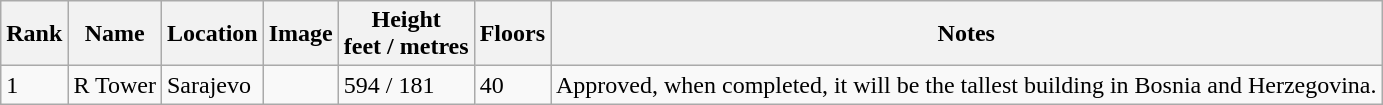<table class="wikitable sortable">
<tr>
<th>Rank</th>
<th>Name</th>
<th>Location</th>
<th class="unsortable">Image</th>
<th>Height<br>feet / metres</th>
<th>Floors</th>
<th>Notes</th>
</tr>
<tr>
<td>1</td>
<td>R Tower</td>
<td>Sarajevo</td>
<td></td>
<td>594 / 181</td>
<td>40</td>
<td>Approved, when completed, it will be the tallest building in Bosnia and Herzegovina.</td>
</tr>
</table>
